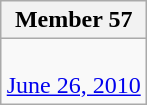<table class=wikitable align=right>
<tr>
<th>Member 57</th>
</tr>
<tr>
<td><br><a href='#'>June 26, 2010</a></td>
</tr>
</table>
